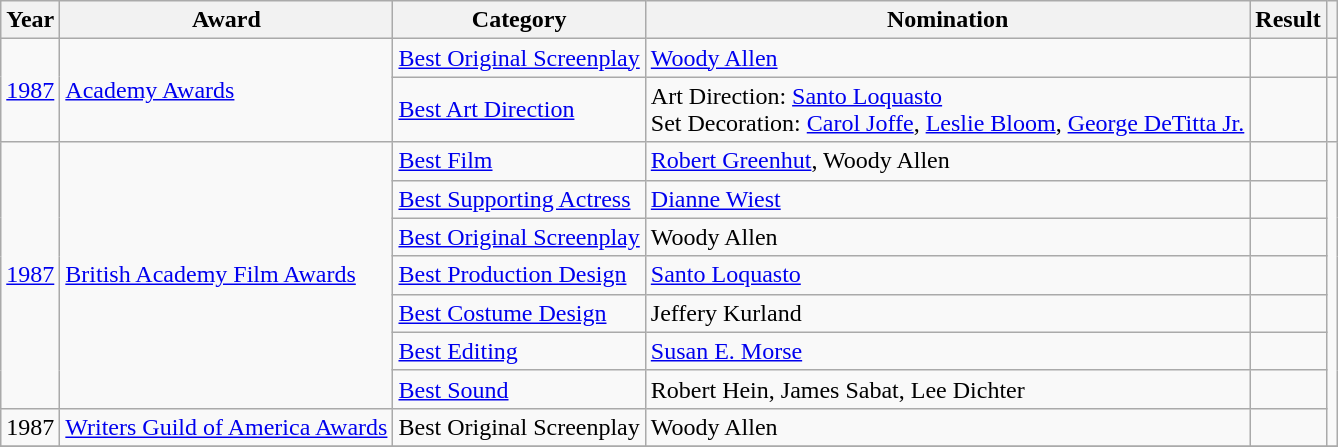<table class="wikitable" style="font-size: 100%;">
<tr>
<th>Year</th>
<th>Award</th>
<th>Category</th>
<th>Nomination</th>
<th>Result</th>
<th></th>
</tr>
<tr>
<td rowspan=2><a href='#'>1987</a></td>
<td rowspan=2><a href='#'>Academy Awards</a></td>
<td><a href='#'>Best Original Screenplay</a></td>
<td><a href='#'>Woody Allen</a></td>
<td></td>
<td></td>
</tr>
<tr>
<td><a href='#'>Best Art Direction</a></td>
<td>Art Direction: <a href='#'>Santo Loquasto</a><br> Set Decoration: <a href='#'>Carol Joffe</a>, <a href='#'>Leslie Bloom</a>, <a href='#'>George DeTitta Jr.</a></td>
<td></td>
<td></td>
</tr>
<tr>
<td rowspan=7><a href='#'>1987</a></td>
<td rowspan=7><a href='#'>British Academy Film Awards</a></td>
<td><a href='#'>Best Film</a></td>
<td><a href='#'>Robert Greenhut</a>, Woody Allen</td>
<td></td>
<td rowspan=8></td>
</tr>
<tr>
<td><a href='#'>Best Supporting Actress</a></td>
<td><a href='#'>Dianne Wiest</a></td>
<td></td>
</tr>
<tr>
<td><a href='#'>Best Original Screenplay</a></td>
<td>Woody Allen</td>
<td></td>
</tr>
<tr>
<td><a href='#'>Best Production Design</a></td>
<td><a href='#'>Santo Loquasto</a></td>
<td></td>
</tr>
<tr>
<td><a href='#'>Best Costume Design</a></td>
<td>Jeffery Kurland</td>
<td></td>
</tr>
<tr>
<td><a href='#'>Best Editing</a></td>
<td><a href='#'>Susan E. Morse</a></td>
<td></td>
</tr>
<tr>
<td><a href='#'>Best Sound</a></td>
<td>Robert Hein, James Sabat, Lee Dichter</td>
<td></td>
</tr>
<tr>
<td>1987</td>
<td><a href='#'>Writers Guild of America Awards</a></td>
<td>Best Original Screenplay</td>
<td>Woody Allen</td>
<td></td>
</tr>
<tr>
</tr>
</table>
